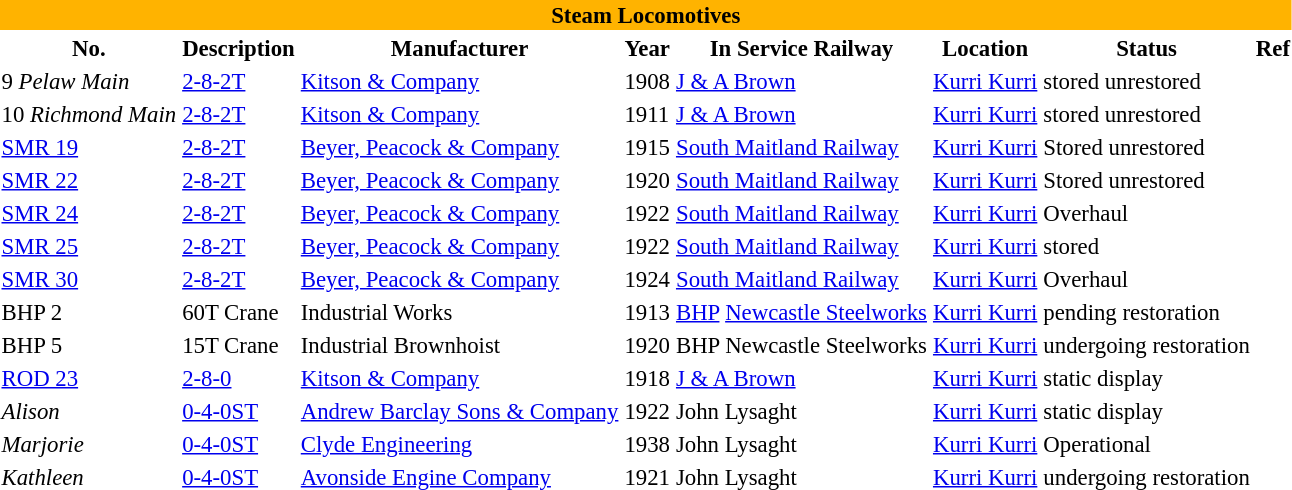<table class="toccolours" style="font-size:95%;">
<tr>
<th colspan="9" bgcolor="#FFB300">Steam Locomotives</th>
</tr>
<tr>
<th>No.</th>
<th>Description</th>
<th>Manufacturer</th>
<th>Year</th>
<th>In Service Railway</th>
<th>Location</th>
<th>Status</th>
<th>Ref</th>
</tr>
<tr>
<td>9 <em>Pelaw Main</em></td>
<td><a href='#'>2-8-2T</a></td>
<td><a href='#'>Kitson & Company</a></td>
<td>1908</td>
<td><a href='#'>J & A Brown</a></td>
<td><a href='#'>Kurri Kurri</a></td>
<td>stored unrestored</td>
<td></td>
</tr>
<tr -style="background:#E5E5FF">
<td>10 <em>Richmond Main</em></td>
<td><a href='#'>2-8-2T</a></td>
<td><a href='#'>Kitson & Company</a></td>
<td>1911</td>
<td><a href='#'>J & A Brown</a></td>
<td><a href='#'>Kurri Kurri</a></td>
<td>stored unrestored</td>
<td></td>
</tr>
<tr>
<td><a href='#'>SMR 19</a></td>
<td><a href='#'>2-8-2T</a></td>
<td><a href='#'>Beyer, Peacock & Company</a></td>
<td>1915</td>
<td><a href='#'>South Maitland Railway</a></td>
<td><a href='#'>Kurri Kurri</a></td>
<td>Stored unrestored</td>
<td></td>
</tr>
<tr -style="background:#E5E5FF">
<td><a href='#'>SMR 22</a></td>
<td><a href='#'>2-8-2T</a></td>
<td><a href='#'>Beyer, Peacock & Company</a></td>
<td>1920</td>
<td><a href='#'>South Maitland Railway</a></td>
<td><a href='#'>Kurri Kurri</a></td>
<td>Stored unrestored</td>
<td></td>
</tr>
<tr>
<td><a href='#'>SMR 24</a></td>
<td><a href='#'>2-8-2T</a></td>
<td><a href='#'>Beyer, Peacock & Company</a></td>
<td>1922</td>
<td><a href='#'>South Maitland Railway</a></td>
<td><a href='#'>Kurri Kurri</a></td>
<td>Overhaul</td>
<td></td>
</tr>
<tr -style="background:#E5E5FF">
<td><a href='#'>SMR 25</a></td>
<td><a href='#'>2-8-2T</a></td>
<td><a href='#'>Beyer, Peacock & Company</a></td>
<td>1922</td>
<td><a href='#'>South Maitland Railway</a></td>
<td><a href='#'>Kurri Kurri</a></td>
<td>stored</td>
<td></td>
</tr>
<tr>
<td><a href='#'>SMR 30</a></td>
<td><a href='#'>2-8-2T</a></td>
<td><a href='#'>Beyer, Peacock & Company</a></td>
<td>1924</td>
<td><a href='#'>South Maitland Railway</a></td>
<td><a href='#'>Kurri Kurri</a></td>
<td>Overhaul</td>
<td></td>
</tr>
<tr -style="background:#E5E5FF">
<td>BHP 2</td>
<td>60T Crane</td>
<td>Industrial Works</td>
<td>1913</td>
<td><a href='#'>BHP</a> <a href='#'>Newcastle Steelworks</a></td>
<td><a href='#'>Kurri Kurri</a></td>
<td>pending restoration</td>
<td></td>
</tr>
<tr>
<td>BHP 5</td>
<td>15T Crane</td>
<td>Industrial Brownhoist</td>
<td>1920</td>
<td>BHP Newcastle Steelworks</td>
<td><a href='#'>Kurri Kurri</a></td>
<td>undergoing restoration</td>
<td></td>
</tr>
<tr -style="background:#E5E5FF">
<td><a href='#'>ROD 23</a></td>
<td><a href='#'>2-8-0</a></td>
<td><a href='#'>Kitson & Company</a></td>
<td>1918</td>
<td><a href='#'>J & A Brown</a></td>
<td><a href='#'>Kurri Kurri</a></td>
<td>static display</td>
<td></td>
</tr>
<tr>
<td><em>Alison</em></td>
<td><a href='#'>0-4-0ST</a></td>
<td><a href='#'>Andrew Barclay Sons & Company</a></td>
<td>1922</td>
<td>John Lysaght</td>
<td><a href='#'>Kurri Kurri</a></td>
<td>static display</td>
<td></td>
</tr>
<tr -style="background:#E5E5FF">
<td><em>Marjorie</em></td>
<td><a href='#'>0-4-0ST</a></td>
<td><a href='#'>Clyde Engineering</a></td>
<td>1938</td>
<td>John Lysaght</td>
<td><a href='#'>Kurri Kurri</a></td>
<td>Operational</td>
<td></td>
</tr>
<tr>
<td><em>Kathleen</em></td>
<td><a href='#'>0-4-0ST</a></td>
<td><a href='#'>Avonside Engine Company</a></td>
<td>1921</td>
<td>John Lysaght</td>
<td><a href='#'>Kurri Kurri</a></td>
<td>undergoing restoration</td>
<td></td>
</tr>
</table>
